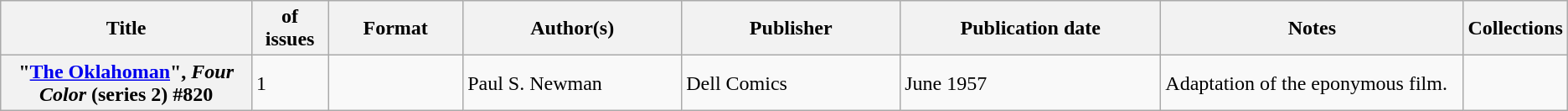<table class="wikitable">
<tr>
<th>Title</th>
<th style="width:40pt"> of issues</th>
<th style="width:75pt">Format</th>
<th style="width:125pt">Author(s)</th>
<th style="width:125pt">Publisher</th>
<th style="width:150pt">Publication date</th>
<th style="width:175pt">Notes</th>
<th>Collections</th>
</tr>
<tr>
<th>"<a href='#'>The Oklahoman</a>", <em>Four Color</em> (series 2) #820</th>
<td>1</td>
<td></td>
<td>Paul S. Newman</td>
<td>Dell Comics</td>
<td>June 1957</td>
<td>Adaptation of the eponymous film.</td>
<td></td>
</tr>
</table>
